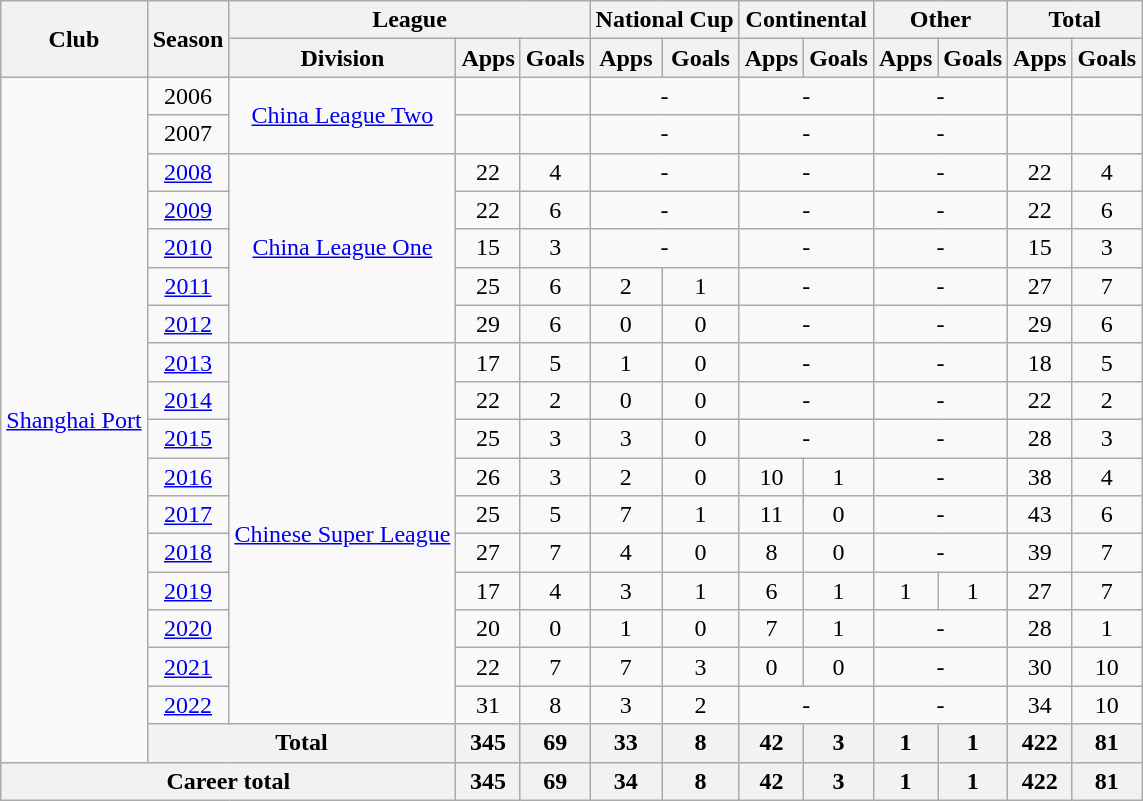<table class="wikitable" style="text-align: center">
<tr>
<th rowspan="2">Club</th>
<th rowspan="2">Season</th>
<th colspan="3">League</th>
<th colspan="2">National Cup</th>
<th colspan="2">Continental</th>
<th colspan="2">Other</th>
<th colspan="2">Total</th>
</tr>
<tr>
<th>Division</th>
<th>Apps</th>
<th>Goals</th>
<th>Apps</th>
<th>Goals</th>
<th>Apps</th>
<th>Goals</th>
<th>Apps</th>
<th>Goals</th>
<th>Apps</th>
<th>Goals</th>
</tr>
<tr>
<td rowspan="18"><a href='#'>Shanghai Port</a></td>
<td>2006</td>
<td rowspan="2"><a href='#'>China League Two</a></td>
<td></td>
<td></td>
<td colspan="2">-</td>
<td colspan="2">-</td>
<td colspan="2">-</td>
<td></td>
<td></td>
</tr>
<tr>
<td>2007</td>
<td></td>
<td></td>
<td colspan="2">-</td>
<td colspan="2">-</td>
<td colspan="2">-</td>
<td></td>
<td></td>
</tr>
<tr>
<td><a href='#'>2008</a></td>
<td rowspan="5"><a href='#'>China League One</a></td>
<td>22</td>
<td>4</td>
<td colspan="2">-</td>
<td colspan="2">-</td>
<td colspan="2">-</td>
<td>22</td>
<td>4</td>
</tr>
<tr>
<td><a href='#'>2009</a></td>
<td>22</td>
<td>6</td>
<td colspan="2">-</td>
<td colspan="2">-</td>
<td colspan="2">-</td>
<td>22</td>
<td>6</td>
</tr>
<tr>
<td><a href='#'>2010</a></td>
<td>15</td>
<td>3</td>
<td colspan="2">-</td>
<td colspan="2">-</td>
<td colspan="2">-</td>
<td>15</td>
<td>3</td>
</tr>
<tr>
<td><a href='#'>2011</a></td>
<td>25</td>
<td>6</td>
<td>2</td>
<td>1</td>
<td colspan="2">-</td>
<td colspan="2">-</td>
<td>27</td>
<td>7</td>
</tr>
<tr>
<td><a href='#'>2012</a></td>
<td>29</td>
<td>6</td>
<td>0</td>
<td>0</td>
<td colspan="2">-</td>
<td colspan="2">-</td>
<td>29</td>
<td>6</td>
</tr>
<tr>
<td><a href='#'>2013</a></td>
<td rowspan="10"><a href='#'>Chinese Super League</a></td>
<td>17</td>
<td>5</td>
<td>1</td>
<td>0</td>
<td colspan="2">-</td>
<td colspan="2">-</td>
<td>18</td>
<td>5</td>
</tr>
<tr>
<td><a href='#'>2014</a></td>
<td>22</td>
<td>2</td>
<td>0</td>
<td>0</td>
<td colspan="2">-</td>
<td colspan="2">-</td>
<td>22</td>
<td>2</td>
</tr>
<tr>
<td><a href='#'>2015</a></td>
<td>25</td>
<td>3</td>
<td>3</td>
<td>0</td>
<td colspan="2">-</td>
<td colspan="2">-</td>
<td>28</td>
<td>3</td>
</tr>
<tr>
<td><a href='#'>2016</a></td>
<td>26</td>
<td>3</td>
<td>2</td>
<td>0</td>
<td>10</td>
<td>1</td>
<td colspan="2">-</td>
<td>38</td>
<td>4</td>
</tr>
<tr>
<td><a href='#'>2017</a></td>
<td>25</td>
<td>5</td>
<td>7</td>
<td>1</td>
<td>11</td>
<td>0</td>
<td colspan="2">-</td>
<td>43</td>
<td>6</td>
</tr>
<tr>
<td><a href='#'>2018</a></td>
<td>27</td>
<td>7</td>
<td>4</td>
<td>0</td>
<td>8</td>
<td>0</td>
<td colspan="2">-</td>
<td>39</td>
<td>7</td>
</tr>
<tr>
<td><a href='#'>2019</a></td>
<td>17</td>
<td>4</td>
<td>3</td>
<td>1</td>
<td>6</td>
<td>1</td>
<td>1</td>
<td>1</td>
<td>27</td>
<td>7</td>
</tr>
<tr>
<td><a href='#'>2020</a></td>
<td>20</td>
<td>0</td>
<td>1</td>
<td>0</td>
<td>7</td>
<td>1</td>
<td colspan="2">-</td>
<td>28</td>
<td>1</td>
</tr>
<tr>
<td><a href='#'>2021</a></td>
<td>22</td>
<td>7</td>
<td>7</td>
<td>3</td>
<td>0</td>
<td>0</td>
<td colspan="2">-</td>
<td>30</td>
<td>10</td>
</tr>
<tr>
<td><a href='#'>2022</a></td>
<td>31</td>
<td>8</td>
<td>3</td>
<td>2</td>
<td colspan="2">-</td>
<td colspan="2">-</td>
<td>34</td>
<td>10</td>
</tr>
<tr>
<th colspan=2>Total</th>
<th>345</th>
<th>69</th>
<th>33</th>
<th>8</th>
<th>42</th>
<th>3</th>
<th>1</th>
<th>1</th>
<th>422</th>
<th>81</th>
</tr>
<tr>
<th colspan=3>Career total</th>
<th>345</th>
<th>69</th>
<th>34</th>
<th>8</th>
<th>42</th>
<th>3</th>
<th>1</th>
<th>1</th>
<th>422</th>
<th>81</th>
</tr>
</table>
